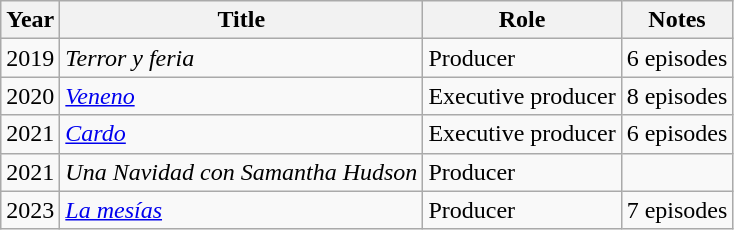<table class="wikitable">
<tr>
<th>Year</th>
<th>Title</th>
<th>Role</th>
<th>Notes</th>
</tr>
<tr>
<td>2019</td>
<td><em>Terror y feria</em></td>
<td>Producer</td>
<td>6 episodes</td>
</tr>
<tr>
<td>2020</td>
<td><em><a href='#'>Veneno</a></em></td>
<td>Executive producer</td>
<td>8 episodes</td>
</tr>
<tr>
<td>2021</td>
<td><em><a href='#'>Cardo</a></em></td>
<td>Executive producer</td>
<td>6 episodes</td>
</tr>
<tr>
<td>2021</td>
<td><em>Una Navidad con Samantha Hudson</em></td>
<td>Producer</td>
<td></td>
</tr>
<tr>
<td>2023</td>
<td><em><a href='#'>La mesías</a></em></td>
<td>Producer</td>
<td>7 episodes</td>
</tr>
</table>
